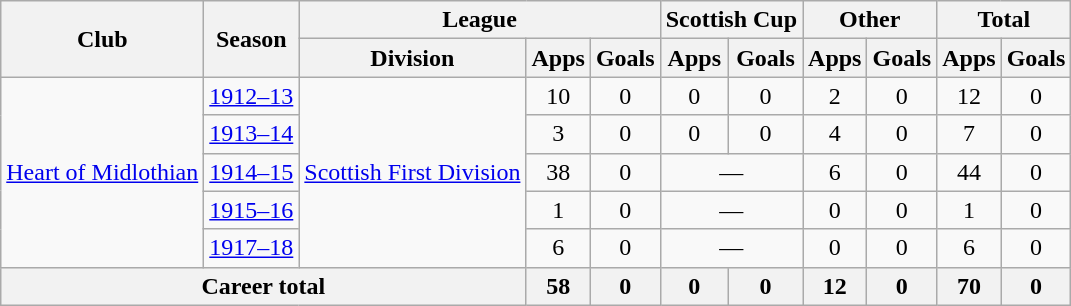<table class="wikitable" style="text-align: center;">
<tr>
<th rowspan="2">Club</th>
<th rowspan="2">Season</th>
<th colspan="3">League</th>
<th colspan="2">Scottish Cup</th>
<th colspan="2">Other</th>
<th colspan="2">Total</th>
</tr>
<tr>
<th>Division</th>
<th>Apps</th>
<th>Goals</th>
<th>Apps</th>
<th>Goals</th>
<th>Apps</th>
<th>Goals</th>
<th>Apps</th>
<th>Goals</th>
</tr>
<tr>
<td rowspan="5"><a href='#'>Heart of Midlothian</a></td>
<td><a href='#'>1912–13</a></td>
<td rowspan="5"><a href='#'>Scottish First Division</a></td>
<td>10</td>
<td>0</td>
<td>0</td>
<td>0</td>
<td>2</td>
<td>0</td>
<td>12</td>
<td>0</td>
</tr>
<tr>
<td><a href='#'>1913–14</a></td>
<td>3</td>
<td>0</td>
<td>0</td>
<td>0</td>
<td>4</td>
<td>0</td>
<td>7</td>
<td>0</td>
</tr>
<tr>
<td><a href='#'>1914–15</a></td>
<td>38</td>
<td>0</td>
<td colspan="2">—</td>
<td>6</td>
<td>0</td>
<td>44</td>
<td>0</td>
</tr>
<tr>
<td><a href='#'>1915–16</a></td>
<td>1</td>
<td>0</td>
<td colspan="2">—</td>
<td>0</td>
<td>0</td>
<td>1</td>
<td>0</td>
</tr>
<tr>
<td><a href='#'>1917–18</a></td>
<td>6</td>
<td>0</td>
<td colspan="2">—</td>
<td>0</td>
<td>0</td>
<td>6</td>
<td>0</td>
</tr>
<tr>
<th colspan="3">Career total</th>
<th>58</th>
<th>0</th>
<th>0</th>
<th>0</th>
<th>12</th>
<th>0</th>
<th>70</th>
<th>0</th>
</tr>
</table>
